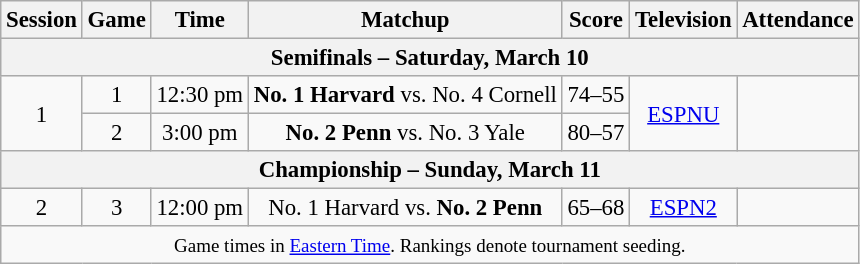<table class="wikitable" style="font-size: 95%; text-align:center">
<tr>
<th>Session</th>
<th>Game</th>
<th>Time</th>
<th>Matchup</th>
<th>Score</th>
<th>Television</th>
<th>Attendance</th>
</tr>
<tr>
<th colspan=7>Semifinals – Saturday, March 10</th>
</tr>
<tr>
<td rowspan=2>1</td>
<td>1</td>
<td>12:30 pm</td>
<td><strong>No. 1 Harvard</strong> vs. No. 4 Cornell</td>
<td>74–55</td>
<td rowspan=2><a href='#'>ESPNU</a></td>
<td rowspan=2></td>
</tr>
<tr>
<td>2</td>
<td>3:00 pm</td>
<td><strong>No. 2 Penn</strong> vs. No. 3 Yale</td>
<td>80–57</td>
</tr>
<tr>
<th colspan=7>Championship – Sunday, March 11</th>
</tr>
<tr>
<td>2</td>
<td>3</td>
<td>12:00 pm</td>
<td>No. 1 Harvard vs. <strong>No. 2 Penn</strong></td>
<td>65–68</td>
<td><a href='#'>ESPN2</a></td>
<td></td>
</tr>
<tr>
<td colspan=7><small>Game times in <a href='#'>Eastern Time</a>. Rankings denote tournament seeding.</small></td>
</tr>
</table>
